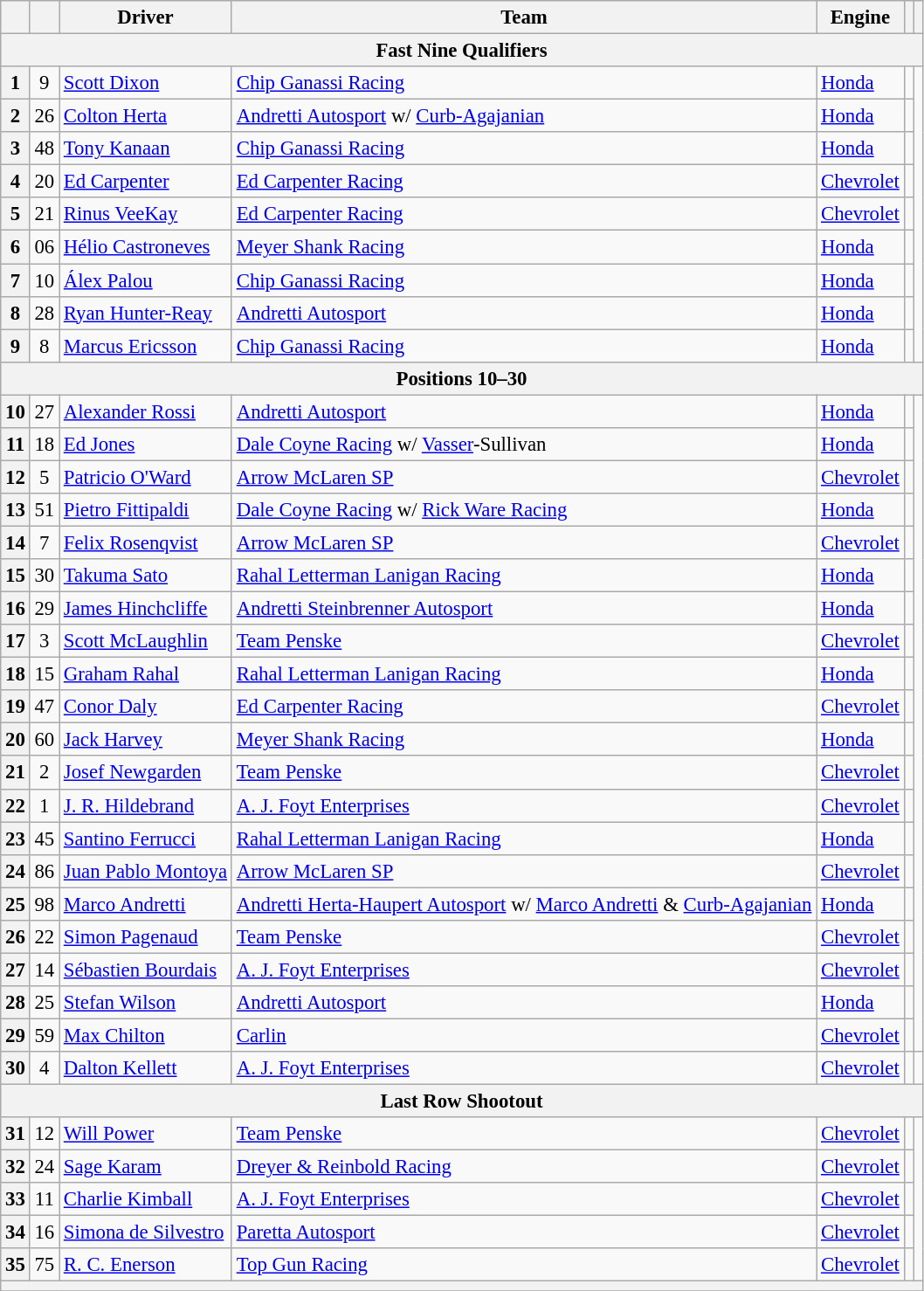<table class="wikitable sortable" style="font-size:95%;">
<tr>
<th></th>
<th></th>
<th>Driver</th>
<th>Team</th>
<th>Engine</th>
<th></th>
<th></th>
</tr>
<tr>
<th colspan=7>Fast Nine Qualifiers</th>
</tr>
<tr>
<th>1</th>
<td align="center">9</td>
<td> <a href='#'>Scott Dixon</a> </td>
<td><a href='#'>Chip Ganassi Racing</a></td>
<td><a href='#'>Honda</a></td>
<td></td>
</tr>
<tr>
<th>2</th>
<td align="center">26</td>
<td> <a href='#'>Colton Herta</a></td>
<td><a href='#'>Andretti Autosport</a> w/ <a href='#'>Curb-Agajanian</a></td>
<td><a href='#'>Honda</a></td>
<td></td>
</tr>
<tr>
<th>3</th>
<td align="center">48</td>
<td> <a href='#'>Tony Kanaan</a> </td>
<td><a href='#'>Chip Ganassi Racing</a></td>
<td><a href='#'>Honda</a></td>
<td></td>
</tr>
<tr>
<th>4</th>
<td align="center">20</td>
<td> <a href='#'>Ed Carpenter</a></td>
<td><a href='#'>Ed Carpenter Racing</a></td>
<td><a href='#'>Chevrolet</a></td>
<td></td>
</tr>
<tr>
<th>5</th>
<td align="center">21</td>
<td> <a href='#'>Rinus VeeKay</a></td>
<td><a href='#'>Ed Carpenter Racing</a></td>
<td><a href='#'>Chevrolet</a></td>
<td></td>
</tr>
<tr>
<th>6</th>
<td align="center">06</td>
<td> <a href='#'>Hélio Castroneves</a> </td>
<td><a href='#'>Meyer Shank Racing</a></td>
<td><a href='#'>Honda</a></td>
<td></td>
</tr>
<tr>
<th>7</th>
<td align="center">10</td>
<td> <a href='#'>Álex Palou</a></td>
<td><a href='#'>Chip Ganassi Racing</a></td>
<td><a href='#'>Honda</a></td>
<td></td>
</tr>
<tr>
<th>8</th>
<td align="center">28</td>
<td> <a href='#'>Ryan Hunter-Reay</a> </td>
<td><a href='#'>Andretti Autosport</a></td>
<td><a href='#'>Honda</a></td>
<td></td>
</tr>
<tr>
<th>9</th>
<td align="center">8</td>
<td> <a href='#'>Marcus Ericsson</a></td>
<td><a href='#'>Chip Ganassi Racing</a></td>
<td><a href='#'>Honda</a></td>
<td></td>
</tr>
<tr>
<th colspan=7>Positions 10–30</th>
</tr>
<tr>
<th>10</th>
<td align="center">27</td>
<td> <a href='#'>Alexander Rossi</a> </td>
<td><a href='#'>Andretti Autosport</a></td>
<td><a href='#'>Honda</a></td>
<td></td>
</tr>
<tr>
<th>11</th>
<td align="center">18</td>
<td> <a href='#'>Ed Jones</a></td>
<td><a href='#'>Dale Coyne Racing</a> w/ <a href='#'>Vasser</a>-Sullivan</td>
<td><a href='#'>Honda</a></td>
<td></td>
</tr>
<tr>
<th>12</th>
<td align="center">5</td>
<td> <a href='#'>Patricio O'Ward</a></td>
<td><a href='#'>Arrow McLaren SP</a></td>
<td><a href='#'>Chevrolet</a></td>
<td></td>
</tr>
<tr>
<th>13</th>
<td align="center">51</td>
<td> <a href='#'>Pietro Fittipaldi</a> </td>
<td><a href='#'>Dale Coyne Racing</a> w/ <a href='#'>Rick Ware Racing</a></td>
<td><a href='#'>Honda</a></td>
<td></td>
</tr>
<tr>
<th>14</th>
<td align="center">7</td>
<td> <a href='#'>Felix Rosenqvist</a></td>
<td><a href='#'>Arrow McLaren SP</a></td>
<td><a href='#'>Chevrolet</a></td>
<td></td>
</tr>
<tr>
<th>15</th>
<td align="center">30</td>
<td> <a href='#'>Takuma Sato</a> </td>
<td><a href='#'>Rahal Letterman Lanigan Racing</a></td>
<td><a href='#'>Honda</a></td>
<td></td>
</tr>
<tr>
<th>16</th>
<td align="center">29</td>
<td> <a href='#'>James Hinchcliffe</a></td>
<td><a href='#'>Andretti Steinbrenner Autosport</a></td>
<td><a href='#'>Honda</a></td>
<td></td>
</tr>
<tr>
<th>17</th>
<td align="center">3</td>
<td> <a href='#'>Scott McLaughlin</a> </td>
<td><a href='#'>Team Penske</a></td>
<td><a href='#'>Chevrolet</a></td>
<td></td>
</tr>
<tr>
<th>18</th>
<td align="center">15</td>
<td> <a href='#'>Graham Rahal</a></td>
<td><a href='#'>Rahal Letterman Lanigan Racing</a></td>
<td><a href='#'>Honda</a></td>
<td></td>
</tr>
<tr>
<th>19</th>
<td align="center">47</td>
<td> <a href='#'>Conor Daly</a></td>
<td><a href='#'>Ed Carpenter Racing</a></td>
<td><a href='#'>Chevrolet</a></td>
<td></td>
</tr>
<tr>
<th>20</th>
<td align="center">60</td>
<td> <a href='#'>Jack Harvey</a></td>
<td><a href='#'>Meyer Shank Racing</a></td>
<td><a href='#'>Honda</a></td>
<td></td>
</tr>
<tr>
<th>21</th>
<td align="center">2</td>
<td> <a href='#'>Josef Newgarden</a></td>
<td><a href='#'>Team Penske</a></td>
<td><a href='#'>Chevrolet</a></td>
<td></td>
</tr>
<tr>
<th>22</th>
<td align="center">1</td>
<td> <a href='#'>J. R. Hildebrand</a></td>
<td><a href='#'>A. J. Foyt Enterprises</a></td>
<td><a href='#'>Chevrolet</a></td>
<td></td>
</tr>
<tr>
<th>23</th>
<td align="center">45</td>
<td> <a href='#'>Santino Ferrucci</a></td>
<td><a href='#'>Rahal Letterman Lanigan Racing</a></td>
<td><a href='#'>Honda</a></td>
<td></td>
</tr>
<tr>
<th>24</th>
<td align="center">86</td>
<td> <a href='#'>Juan Pablo Montoya</a> </td>
<td><a href='#'>Arrow McLaren SP</a></td>
<td><a href='#'>Chevrolet</a></td>
<td></td>
</tr>
<tr>
<th>25</th>
<td align="center">98</td>
<td> <a href='#'>Marco Andretti</a></td>
<td><a href='#'>Andretti Herta-Haupert Autosport</a> w/ <a href='#'>Marco Andretti</a> & <a href='#'>Curb-Agajanian</a></td>
<td><a href='#'>Honda</a></td>
<td></td>
</tr>
<tr>
<th>26</th>
<td align="center">22</td>
<td> <a href='#'>Simon Pagenaud</a> </td>
<td><a href='#'>Team Penske</a></td>
<td><a href='#'>Chevrolet</a></td>
<td></td>
</tr>
<tr>
<th>27</th>
<td align="center">14</td>
<td> <a href='#'>Sébastien Bourdais</a></td>
<td><a href='#'>A. J. Foyt Enterprises</a></td>
<td><a href='#'>Chevrolet</a></td>
<td></td>
</tr>
<tr>
<th>28</th>
<td align="center">25</td>
<td> <a href='#'>Stefan Wilson</a></td>
<td><a href='#'>Andretti Autosport</a></td>
<td><a href='#'>Honda</a></td>
<td></td>
</tr>
<tr>
<th>29</th>
<td align="center">59</td>
<td> <a href='#'>Max Chilton</a></td>
<td><a href='#'>Carlin</a></td>
<td><a href='#'>Chevrolet</a></td>
<td></td>
</tr>
<tr>
<th>30</th>
<td align="center">4</td>
<td> <a href='#'>Dalton Kellett</a></td>
<td><a href='#'>A. J. Foyt Enterprises</a></td>
<td><a href='#'>Chevrolet</a></td>
<td align="center"></td>
<td align="center"></td>
</tr>
<tr>
<th colspan=7>Last Row Shootout</th>
</tr>
<tr>
<th>31</th>
<td align="center">12</td>
<td> <a href='#'>Will Power</a> </td>
<td><a href='#'>Team Penske</a></td>
<td><a href='#'>Chevrolet</a></td>
<td align="center"></td>
</tr>
<tr>
<th>32</th>
<td align="center">24</td>
<td> <a href='#'>Sage Karam</a></td>
<td><a href='#'>Dreyer & Reinbold Racing</a></td>
<td><a href='#'>Chevrolet</a></td>
<td align="center"></td>
</tr>
<tr>
<th>33</th>
<td align="center">11</td>
<td> <a href='#'>Charlie Kimball</a></td>
<td><a href='#'>A. J. Foyt Enterprises</a></td>
<td><a href='#'>Chevrolet</a></td>
<td align="center"></td>
</tr>
<tr>
<th>34</th>
<td align="center">16</td>
<td> <a href='#'>Simona de Silvestro</a></td>
<td><a href='#'>Paretta Autosport</a></td>
<td><a href='#'>Chevrolet</a></td>
<td align="center"></td>
</tr>
<tr>
<th>35</th>
<td align="center">75</td>
<td> <a href='#'>R. C. Enerson</a> </td>
<td><a href='#'>Top Gun Racing</a></td>
<td><a href='#'>Chevrolet</a></td>
<td align="center"></td>
</tr>
<tr>
<th colspan=7></th>
</tr>
<tr>
</tr>
</table>
